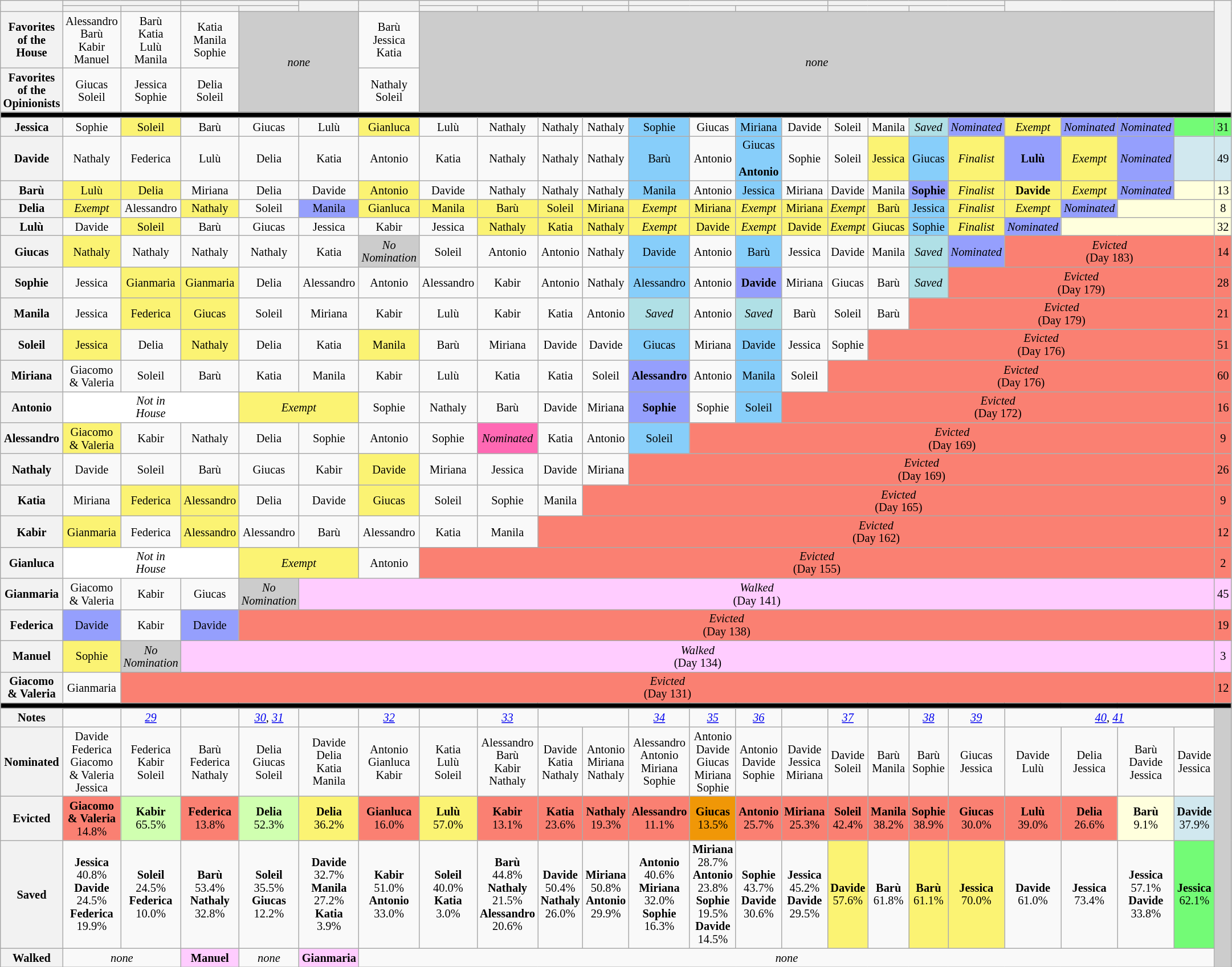<table class="wikitable" style="text-align:center; font-size:85%; line-height:15px;">
<tr>
<th rowspan="2" style="width:1%"></th>
<th colspan="2" style="width:5%"></th>
<th colspan="2" style="width:5%"></th>
<th rowspan="2" style="width:5%"></th>
<th rowspan="2" style="width:5%"></th>
<th colspan="2" style="width:5%"></th>
<th colspan="2" style="width:5%"></th>
<th colspan="4" style="width:5%"></th>
<th colspan="4" style="width:5%"></th>
<th colspan="4" rowspan="2" style="width:5%"></th>
<th rowspan="4" style="width:1%"></th>
</tr>
<tr>
<th></th>
<th></th>
<th></th>
<th></th>
<th></th>
<th></th>
<th></th>
<th></th>
<th colspan="2"></th>
<th colspan="2"></th>
<th colspan="2"></th>
<th colspan="2"></th>
</tr>
<tr>
<th>Favorites<br>of the<br>House</th>
<td>Alessandro<br>Barù<br>Kabir<br>Manuel</td>
<td>Barù<br>Katia<br>Lulù<br>Manila</td>
<td>Katia<br>Manila<br>Sophie</td>
<td colspan="2" rowspan="2" style="background:#CCC"><em>none</em></td>
<td>Barù<br>Jessica<br>Katia</td>
<td colspan="16" rowspan="2" style="background:#CCC"><em>none</em></td>
</tr>
<tr>
<th>Favorites<br>of the<br>Opinionists</th>
<td>Giucas<br>Soleil</td>
<td>Jessica<br>Sophie</td>
<td>Delia<br>Soleil</td>
<td>Nathaly<br>Soleil</td>
</tr>
<tr>
<th colspan="24" style="background:#000"></th>
</tr>
<tr>
<th>Jessica</th>
<td>Sophie</td>
<td style="background:#FBF373;">Soleil</td>
<td>Barù</td>
<td>Giucas</td>
<td>Lulù<br><small></small></td>
<td style="background:#FBF373;">Gianluca</td>
<td>Lulù<br><small></small></td>
<td>Nathaly</td>
<td>Nathaly</td>
<td>Nathaly</td>
<td style="background:#87CEFA">Sophie<br><small></small></td>
<td>Giucas</td>
<td style="background:#87CEFA">Miriana<br><small></small></td>
<td>Davide</td>
<td>Soleil<br><small></small></td>
<td>Manila</td>
<td style="background:#B0E0E6"><em>Saved</em></td>
<td style="background:#959FFD"><em>Nominated</em></td>
<td style="background:#FBF373;"><em>Exempt</em></td>
<td style="background:#959FFD"><em>Nominated</em></td>
<td style="background:#959FFD"><em>Nominated</em></td>
<td style="background:#73FB76;"></td>
<td style="background:#73FB76;">31</td>
</tr>
<tr>
<th>Davide</th>
<td>Nathaly</td>
<td>Federica</td>
<td>Lulù</td>
<td>Delia</td>
<td>Katia<br><small></small></td>
<td>Antonio</td>
<td>Katia<br><small></small></td>
<td>Nathaly</td>
<td>Nathaly</td>
<td>Nathaly</td>
<td style="background:#87CEFA">Barù<br><small></small></td>
<td>Antonio</td>
<td style="background:#87CEFA">Giucas<br><small></small><br><strong>Antonio</strong></td>
<td>Sophie</td>
<td>Soleil<br><small></small></td>
<td style="background:#FBF373;">Jessica</td>
<td style="background:#87CEFA">Giucas<br><small></small></td>
<td style="background:#FBF373;"><em>Finalist</em></td>
<td style="background:#959FFD"><strong>Lulù</strong></td>
<td style="background:#FBF373;"><em>Exempt</em></td>
<td style="background:#959FFD"><em>Nominated</em></td>
<td style="background:#D1E8EF;"></td>
<td style="background:#D1E8EF;">49</td>
</tr>
<tr>
<th>Barù</th>
<td style="background:#FBF373;">Lulù</td>
<td style="background:#FBF373;">Delia</td>
<td>Miriana</td>
<td>Delia</td>
<td>Davide<br><small></small></td>
<td style="background:#FBF373;">Antonio</td>
<td>Davide<br><small></small></td>
<td>Nathaly</td>
<td>Nathaly</td>
<td>Nathaly</td>
<td style="background:#87CEFA">Manila<br><small></small></td>
<td>Antonio</td>
<td style="background:#87CEFA">Jessica<br><small></small></td>
<td>Miriana</td>
<td>Davide<br><small></small></td>
<td>Manila</td>
<td style="background:#959FFD"><strong>Sophie</strong></td>
<td style="background:#FBF373;"><em>Finalist</em></td>
<td style="background:#FBF373;"><strong>Davide</strong></td>
<td style="background:#FBF373;"><em>Exempt</em></td>
<td style="background:#959FFD"><em>Nominated</em></td>
<td style="background:#FFFFDD;"></td>
<td style="background:#FFFFDD;">13</td>
</tr>
<tr>
<th>Delia</th>
<td style="background:#FBF373;"><em>Exempt</em></td>
<td>Alessandro</td>
<td style="background:#FBF373;">Nathaly</td>
<td>Soleil</td>
<td style="background:#959FFD">Manila<br><small></small></td>
<td style="background:#FBF373;">Gianluca</td>
<td style="background:#FBF373;">Manila<br><small></small></td>
<td style="background:#FBF373;">Barù</td>
<td style="background:#FBF373;">Soleil</td>
<td style="background:#FBF373;">Miriana</td>
<td style="background:#FBF373;"><em>Exempt</em></td>
<td style="background:#FBF373;">Miriana</td>
<td style="background:#FBF373;"><em>Exempt</em></td>
<td style="background:#FBF373;">Miriana</td>
<td style="background:#FBF373;"><em>Exempt</em></td>
<td style="background:#FBF373;">Barù</td>
<td style="background:#87CEFA">Jessica<br><small></small></td>
<td style="background:#FBF373;"><em>Finalist</em></td>
<td style="background:#FBF373;"><em>Exempt</em></td>
<td style="background:#959FFD"><em>Nominated</em></td>
<td colspan="2" style="background:#FFFFDD;"></td>
<td style="background:#FFFFDD;">8</td>
</tr>
<tr>
<th>Lulù</th>
<td>Davide</td>
<td style="background:#FBF373;">Soleil</td>
<td>Barù</td>
<td>Giucas</td>
<td>Jessica<br><small></small></td>
<td>Kabir</td>
<td>Jessica<br><small></small></td>
<td style="background:#FBF373;">Nathaly</td>
<td style="background:#FBF373;">Katia</td>
<td style="background:#FBF373;">Nathaly</td>
<td style="background:#FBF373;"><em>Exempt</em></td>
<td style="background:#FBF373;">Davide</td>
<td style="background:#FBF373;"><em>Exempt</em></td>
<td style="background:#FBF373;">Davide</td>
<td style="background:#FBF373;"><em>Exempt</em></td>
<td style="background:#FBF373;">Giucas</td>
<td style="background:#87CEFA">Sophie<br><small></small></td>
<td style="background:#FBF373;"><em>Finalist</em></td>
<td style="background:#959FFD"><em>Nominated</em></td>
<td colspan="3" style="background:#FFFFDD;"></td>
<td style="background:#FFFFDD;">32</td>
</tr>
<tr>
<th>Giucas</th>
<td style="background:#FBF373;">Nathaly</td>
<td>Nathaly</td>
<td>Nathaly</td>
<td>Nathaly</td>
<td>Katia<br><small></small></td>
<td style="background:#CCC"><em>No<br>Nomination</em></td>
<td>Soleil<br><small></small></td>
<td>Antonio</td>
<td>Antonio</td>
<td>Nathaly</td>
<td style="background:#87CEFA">Davide<br><small></small></td>
<td>Antonio</td>
<td style="background:#87CEFA">Barù<br><small></small></td>
<td>Jessica</td>
<td>Davide<br><small></small></td>
<td>Manila</td>
<td style="background:#B0E0E6"><em>Saved</em></td>
<td style="background:#959FFD"><em>Nominated</em></td>
<td colspan="4" style="background:#FA8072"><em>Evicted</em><br>(Day 183)</td>
<td style="background:#FA8072">14</td>
</tr>
<tr>
<th>Sophie</th>
<td>Jessica</td>
<td style="background:#FBF373;">Gianmaria</td>
<td style="background:#FBF373;">Gianmaria</td>
<td>Delia</td>
<td>Alessandro<br><small></small></td>
<td>Antonio</td>
<td>Alessandro<br><small></small></td>
<td>Kabir</td>
<td>Antonio</td>
<td>Nathaly</td>
<td style="background:#87CEFA">Alessandro<br><small></small></td>
<td>Antonio</td>
<td style="background:#959FFD"><strong>Davide</strong></td>
<td>Miriana</td>
<td>Giucas<br><small></small></td>
<td>Barù</td>
<td style="background:#B0E0E6"><em>Saved</em></td>
<td colspan="5" style="background:#FA8072"><em>Evicted</em><br>(Day 179)</td>
<td style="background:#FA8072">28</td>
</tr>
<tr>
<th>Manila</th>
<td>Jessica</td>
<td style="background:#FBF373;">Federica</td>
<td style="background:#FBF373;">Giucas</td>
<td>Soleil</td>
<td>Miriana<br><small></small></td>
<td>Kabir</td>
<td>Lulù<br><small></small></td>
<td>Kabir</td>
<td>Katia</td>
<td>Antonio</td>
<td style="background:#B0E0E6"><em>Saved</em></td>
<td>Antonio</td>
<td style="background:#B0E0E6"><em>Saved</em></td>
<td>Barù</td>
<td>Soleil<br><small></small></td>
<td>Barù</td>
<td colspan="6" style="background:#FA8072"><em>Evicted</em><br>(Day 179)</td>
<td style="background:#FA8072">21</td>
</tr>
<tr>
<th>Soleil</th>
<td style="background:#FBF373;">Jessica</td>
<td>Delia</td>
<td style="background:#FBF373;">Nathaly</td>
<td>Delia</td>
<td>Katia<br><small></small></td>
<td style="background:#FBF373;">Manila</td>
<td>Barù<br><small></small></td>
<td>Miriana</td>
<td>Davide</td>
<td>Davide</td>
<td style="background:#87CEFA">Giucas<br><small></small></td>
<td>Miriana</td>
<td style="background:#87CEFA">Davide<br><small></small></td>
<td>Jessica</td>
<td>Sophie<br><small></small></td>
<td colspan="7" style="background:#FA8072"><em>Evicted</em><br>(Day 176)</td>
<td style="background:#FA8072">51</td>
</tr>
<tr>
<th>Miriana</th>
<td>Giacomo & Valeria</td>
<td>Soleil</td>
<td>Barù</td>
<td>Katia</td>
<td>Manila<br><small></small></td>
<td>Kabir</td>
<td>Lulù<br><small></small></td>
<td>Katia</td>
<td>Katia</td>
<td>Soleil</td>
<td style="background:#959FFD"><strong>Alessandro</strong></td>
<td>Antonio</td>
<td style="background:#87CEFA">Manila<br><small></small></td>
<td>Soleil</td>
<td colspan="8" style="background:#FA8072"><em>Evicted</em><br>(Day 176)</td>
<td style="background:#FA8072">60</td>
</tr>
<tr>
<th>Antonio</th>
<td colspan="3" style="background:white"><em>Not in<br>House</em></td>
<td colspan="2" style="background:#FBF373;"><em>Exempt</em></td>
<td>Sophie</td>
<td>Nathaly<br><small></small></td>
<td>Barù</td>
<td>Davide</td>
<td>Miriana</td>
<td style="background:#959FFD"><strong>Sophie</strong></td>
<td>Sophie</td>
<td style="background:#87CEFA">Soleil<br><small></small></td>
<td colspan="9" style="background:#FA8072"><em>Evicted</em><br>(Day 172)</td>
<td style="background:#FA8072">16</td>
</tr>
<tr>
<th>Alessandro</th>
<td style="background:#FBF373;">Giacomo & Valeria</td>
<td>Kabir</td>
<td>Nathaly</td>
<td>Delia</td>
<td>Sophie<br><small></small></td>
<td>Antonio</td>
<td>Sophie<br><small></small></td>
<td style="background:#FF69B4"><em>Nominated</em></td>
<td>Katia</td>
<td>Antonio</td>
<td style="background:#87CEFA">Soleil<br><small></small></td>
<td colspan="11" style="background:#FA8072"><em>Evicted</em><br>(Day 169)</td>
<td style="background:#FA8072">9</td>
</tr>
<tr>
<th>Nathaly</th>
<td>Davide</td>
<td>Soleil</td>
<td>Barù</td>
<td>Giucas</td>
<td>Kabir<br><small></small></td>
<td style="background:#FBF373;">Davide</td>
<td>Miriana<br><small></small></td>
<td>Jessica</td>
<td>Davide</td>
<td>Miriana</td>
<td colspan="12" style="background:#FA8072"><em>Evicted</em><br>(Day 169)</td>
<td style="background:#FA8072">26</td>
</tr>
<tr>
<th>Katia</th>
<td>Miriana</td>
<td style="background:#FBF373;">Federica</td>
<td style="background:#FBF373;">Alessandro</td>
<td>Delia</td>
<td>Davide<br><small></small></td>
<td style="background:#FBF373;">Giucas</td>
<td>Soleil<br><small></small></td>
<td>Sophie</td>
<td>Manila</td>
<td colspan="13" style="background:#FA8072"><em>Evicted</em><br>(Day 165)</td>
<td style="background:#FA8072">9</td>
</tr>
<tr>
<th>Kabir</th>
<td style="background:#FBF373;">Gianmaria</td>
<td>Federica</td>
<td style="background:#FBF373;">Alessandro</td>
<td>Alessandro</td>
<td>Barù<br><small></small></td>
<td>Alessandro</td>
<td>Katia<br><small></small></td>
<td>Manila</td>
<td colspan="14" style="background:#FA8072"><em>Evicted</em><br>(Day 162)</td>
<td style="background:#FA8072">12</td>
</tr>
<tr>
<th>Gianluca</th>
<td colspan="3" style="background:white"><em>Not in<br>House</em></td>
<td colspan="2" style="background:#FBF373;"><em>Exempt</em></td>
<td>Antonio</td>
<td colspan="16" style="background:#FA8072"><em>Evicted</em><br>(Day 155)</td>
<td style="background:#FA8072">2</td>
</tr>
<tr>
<th>Gianmaria</th>
<td>Giacomo & Valeria</td>
<td>Kabir</td>
<td>Giucas</td>
<td style="background:#CCC"><em>No<br>Nomination</em></td>
<td colspan="18" style="background:#FCF"><em>Walked</em><br>(Day 141)</td>
<td style="background:#FCF">45</td>
</tr>
<tr>
<th>Federica</th>
<td style="background:#959FFD">Davide</td>
<td>Kabir</td>
<td style="background:#959FFD">Davide</td>
<td colspan="19" style="background:#FA8072"><em>Evicted</em><br>(Day 138)</td>
<td style="background:#FA8072">19</td>
</tr>
<tr>
<th>Manuel</th>
<td style="background:#FBF373;">Sophie</td>
<td style="background:#CCC"><em>No<br>Nomination</em></td>
<td colspan="20" style="background:#FCF"><em>Walked</em><br>(Day 134)</td>
<td style="background:#FCF">3</td>
</tr>
<tr>
<th>Giacomo & Valeria</th>
<td>Gianmaria</td>
<td colspan="21" style="background:#FA8072"><em>Evicted</em><br>(Day 131)</td>
<td style="background:#FA8072">12</td>
</tr>
<tr>
<th colspan="24" style="background:#000"></th>
</tr>
<tr>
<th>Notes</th>
<td></td>
<td><em><a href='#'>29</a></em></td>
<td></td>
<td><em><a href='#'>30</a></em>, <em><a href='#'>31</a></em></td>
<td></td>
<td><em><a href='#'>32</a></em></td>
<td></td>
<td><em><a href='#'>33</a></em></td>
<td colspan="2"></td>
<td><em><a href='#'>34</a></em></td>
<td><em><a href='#'>35</a></em></td>
<td><em><a href='#'>36</a></em></td>
<td></td>
<td><em><a href='#'>37</a></em></td>
<td></td>
<td><em><a href='#'>38</a></em></td>
<td><em><a href='#'>39</a></em></td>
<td colspan="4"><em><a href='#'>40</a></em>, <em><a href='#'>41</a></em></td>
<td rowspan="5" style="background:#ccc"></td>
</tr>
<tr>
<th>Nominated</th>
<td>Davide<br>Federica<br>Giacomo & Valeria<br>Jessica</td>
<td>Federica<br>Kabir<br>Soleil</td>
<td>Barù<br>Federica<br>Nathaly</td>
<td>Delia<br>Giucas<br>Soleil</td>
<td>Davide<br>Delia<br>Katia<br>Manila</td>
<td>Antonio<br>Gianluca<br>Kabir</td>
<td>Katia<br>Lulù<br>Soleil</td>
<td>Alessandro<br>Barù<br>Kabir<br>Nathaly</td>
<td>Davide<br>Katia<br>Nathaly</td>
<td>Antonio<br>Miriana<br>Nathaly</td>
<td>Alessandro<br>Antonio<br>Miriana<br>Sophie</td>
<td>Antonio<br>Davide<br>Giucas<br>Miriana<br>Sophie</td>
<td>Antonio<br>Davide<br>Sophie</td>
<td>Davide<br>Jessica<br>Miriana</td>
<td>Davide<br>Soleil</td>
<td>Barù<br>Manila</td>
<td>Barù<br>Sophie</td>
<td>Giucas<br>Jessica</td>
<td>Davide<br>Lulù</td>
<td>Delia<br>Jessica</td>
<td>Barù<br>Davide<br>Jessica</td>
<td>Davide<br>Jessica</td>
</tr>
<tr>
<th>Evicted</th>
<td style="background:#FA8072"><strong>Giacomo & Valeria</strong><br>14.8%<br><small></small></td>
<td style="background:#D0FFB0"><strong>Kabir</strong><br>65.5%<br><small></small></td>
<td style="background:#FA8072"><strong>Federica</strong><br>13.8%<br><small></small></td>
<td style="background:#D0FFB0"><strong>Delia</strong><br>52.3%<br><small></small></td>
<td style="background:#FBF373"><strong>Delia</strong><br>36.2%<br><small></small></td>
<td style="background:#FA8072"><strong>Gianluca</strong><br>16.0%<br><small></small></td>
<td style="background:#FBF373"><strong>Lulù</strong><br>57.0%<br><small></small></td>
<td style="background:#FA8072"><strong>Kabir</strong><br>13.1%<br><small></small></td>
<td style="background:#FA8072"><strong>Katia</strong><br>23.6%<br><small></small></td>
<td style="background:#FA8072"><strong>Nathaly</strong><br>19.3%<br><small></small></td>
<td style="background:#FA8072"><strong>Alessandro</strong><br>11.1%<br><small></small></td>
<td style="background:#f09707"><strong>Giucas</strong><br>13.5%<br><small></small></td>
<td style="background:#FA8072"><strong>Antonio</strong><br>25.7%<br><small></small></td>
<td style="background:#FA8072"><strong>Miriana</strong><br>25.3%<br><small></small></td>
<td style="background:#FA8072"><strong>Soleil</strong><br>42.4%<br><small></small></td>
<td style="background:#FA8072"><strong>Manila</strong><br>38.2%<br><small></small></td>
<td style="background:#FA8072"><strong>Sophie</strong><br>38.9%<br><small></small></td>
<td style="background:#FA8072"><strong>Giucas</strong><br>30.0%<br><small></small></td>
<td style="background:#FA8072"><strong>Lulù</strong><br>39.0%<br><small></small></td>
<td style="background:#FA8072"><strong>Delia</strong><br>26.6%<br><small></small></td>
<td style="background:#FFFFDD"><strong>Barù</strong> <br>9.1%<br><small></small></td>
<td style="background:#D1E8EF"><strong>Davide</strong><br>37.9%<br><small></small></td>
</tr>
<tr>
<th>Saved</th>
<td><strong>Jessica</strong><br>40.8%<br><strong>Davide</strong><br>24.5%<br><strong>Federica</strong><br>19.9%</td>
<td><strong>Soleil</strong><br>24.5%<br><strong>Federica</strong><br>10.0%</td>
<td><strong>Barù</strong><br>53.4%<br><strong>Nathaly</strong><br>32.8%</td>
<td><strong>Soleil</strong><br>35.5%<br><strong>Giucas</strong><br>12.2%</td>
<td><strong>Davide</strong><br>32.7%<br><strong>Manila</strong><br>27.2%<br><strong>Katia</strong><br>3.9%</td>
<td><strong>Kabir</strong><br>51.0%<br><strong>Antonio</strong><br>33.0%</td>
<td><strong>Soleil</strong><br>40.0%<br><strong>Katia</strong><br>3.0%</td>
<td><strong>Barù</strong><br>44.8%<br><strong>Nathaly</strong><br>21.5%<br><strong>Alessandro</strong><br>20.6%</td>
<td><strong>Davide</strong><br>50.4%<br><strong>Nathaly</strong><br>26.0%</td>
<td><strong>Miriana</strong><br>50.8%<br><strong>Antonio</strong><br>29.9%</td>
<td><strong>Antonio</strong><br>40.6%<br><strong>Miriana</strong><br>32.0%<br><strong>Sophie</strong><br>16.3%</td>
<td><strong>Miriana</strong><br>28.7%<br><strong>Antonio</strong><br>23.8%<br><strong>Sophie</strong><br>19.5%<br><strong>Davide</strong><br>14.5%</td>
<td><strong>Sophie</strong><br>43.7%<br><strong>Davide</strong><br>30.6%</td>
<td><strong>Jessica</strong><br>45.2%<br><strong>Davide</strong><br>29.5%</td>
<td style="background:#FBF373"><strong>Davide</strong><br>57.6%<br><small></small></td>
<td><strong>Barù</strong><br>61.8%</td>
<td style="background:#FBF373"><strong>Barù</strong><br>61.1%<br><small></small></td>
<td style="background:#FBF373"><strong>Jessica</strong><br>70.0%<br><small></small></td>
<td><strong>Davide</strong><br>61.0%</td>
<td><strong>Jessica</strong><br>73.4%</td>
<td><strong>Jessica</strong><br>57.1%<br><strong>Davide</strong><br>33.8%</td>
<td style="background:#73FB76"><strong>Jessica</strong><br>62.1%<br><small></small></td>
</tr>
<tr>
<th>Walked</th>
<td colspan="2"><em>none</em></td>
<td style="background:#FCF"><strong>Manuel</strong></td>
<td><em>none</em></td>
<td style="background:#FCF"><strong>Gianmaria</strong></td>
<td colspan="17"><em>none</em></td>
</tr>
</table>
